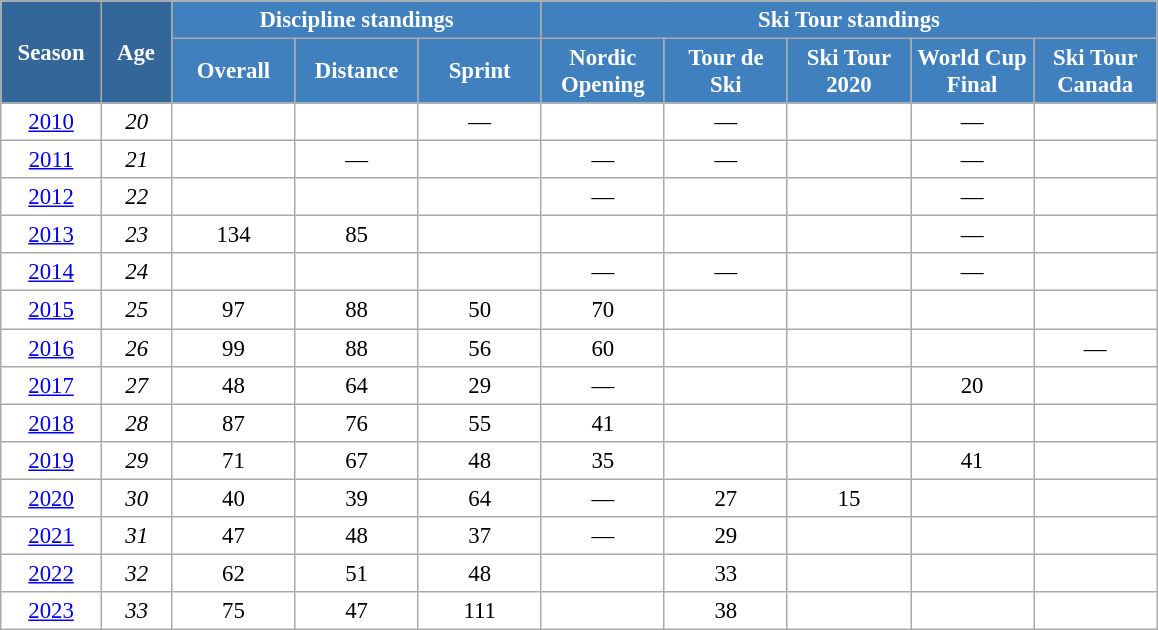<table class="wikitable" style="font-size:95%; text-align:center; border:grey solid 1px; border-collapse:collapse; background:#ffffff;">
<tr>
<th style="background-color:#369; color:white; width:60px;" rowspan="2"> Season </th>
<th style="background-color:#369; color:white; width:40px;" rowspan="2"> Age </th>
<th style="background-color:#4180be; color:white;" colspan="3">Discipline standings</th>
<th style="background-color:#4180be; color:white;" colspan="5">Ski Tour standings</th>
</tr>
<tr>
<th style="background-color:#4180be; color:white; width:75px;">Overall</th>
<th style="background-color:#4180be; color:white; width:75px;">Distance</th>
<th style="background-color:#4180be; color:white; width:75px;">Sprint</th>
<th style="background-color:#4180be; color:white; width:75px;">Nordic<br>Opening</th>
<th style="background-color:#4180be; color:white; width:75px;">Tour de<br>Ski</th>
<th style="background-color:#4180be; color:white; width:75px;">Ski Tour<br>2020</th>
<th style="background-color:#4180be; color:white; width:75px;">World Cup<br>Final</th>
<th style="background-color:#4180be; color:white; width:75px;">Ski Tour<br>Canada</th>
</tr>
<tr>
<td><a href='#'>2010</a></td>
<td><em>20</em></td>
<td></td>
<td></td>
<td>—</td>
<td></td>
<td>—</td>
<td></td>
<td>—</td>
<td></td>
</tr>
<tr>
<td><a href='#'>2011</a></td>
<td><em>21</em></td>
<td></td>
<td>—</td>
<td></td>
<td>—</td>
<td>—</td>
<td></td>
<td>—</td>
<td></td>
</tr>
<tr>
<td><a href='#'>2012</a></td>
<td><em>22</em></td>
<td></td>
<td></td>
<td></td>
<td>—</td>
<td></td>
<td></td>
<td>—</td>
<td></td>
</tr>
<tr>
<td><a href='#'>2013</a></td>
<td><em>23</em></td>
<td>134</td>
<td>85</td>
<td></td>
<td></td>
<td></td>
<td></td>
<td>—</td>
<td></td>
</tr>
<tr>
<td><a href='#'>2014</a></td>
<td><em>24</em></td>
<td></td>
<td></td>
<td></td>
<td>—</td>
<td>—</td>
<td></td>
<td>—</td>
<td></td>
</tr>
<tr>
<td><a href='#'>2015</a></td>
<td><em>25</em></td>
<td>97</td>
<td>88</td>
<td>50</td>
<td>70</td>
<td></td>
<td></td>
<td></td>
<td></td>
</tr>
<tr>
<td><a href='#'>2016</a></td>
<td><em>26</em></td>
<td>99</td>
<td>88</td>
<td>56</td>
<td>60</td>
<td></td>
<td></td>
<td></td>
<td>—</td>
</tr>
<tr>
<td><a href='#'>2017</a></td>
<td><em>27</em></td>
<td>48</td>
<td>64</td>
<td>29</td>
<td>—</td>
<td></td>
<td></td>
<td>20</td>
<td></td>
</tr>
<tr>
<td><a href='#'>2018</a></td>
<td><em>28</em></td>
<td>87</td>
<td>76</td>
<td>55</td>
<td>41</td>
<td></td>
<td></td>
<td></td>
<td></td>
</tr>
<tr>
<td><a href='#'>2019</a></td>
<td><em>29</em></td>
<td>71</td>
<td>67</td>
<td>48</td>
<td>35</td>
<td></td>
<td></td>
<td>41</td>
<td></td>
</tr>
<tr>
<td><a href='#'>2020</a></td>
<td><em>30</em></td>
<td>40</td>
<td>39</td>
<td>64</td>
<td>—</td>
<td>27</td>
<td>15</td>
<td></td>
<td></td>
</tr>
<tr>
<td><a href='#'>2021</a></td>
<td><em>31</em></td>
<td>47</td>
<td>48</td>
<td>37</td>
<td>—</td>
<td>29</td>
<td></td>
<td></td>
<td></td>
</tr>
<tr>
<td><a href='#'>2022</a></td>
<td><em>32</em></td>
<td>62</td>
<td>51</td>
<td>48</td>
<td></td>
<td>33</td>
<td></td>
<td></td>
<td></td>
</tr>
<tr>
<td><a href='#'>2023</a></td>
<td><em>33</em></td>
<td>75</td>
<td>47</td>
<td>111</td>
<td></td>
<td>38</td>
<td></td>
<td></td>
<td></td>
</tr>
</table>
